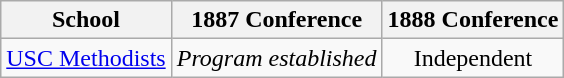<table class="wikitable">
<tr>
<th>School</th>
<th>1887 Conference</th>
<th>1888 Conference</th>
</tr>
<tr style="text-align:center;">
<td><a href='#'>USC Methodists</a></td>
<td><em>Program established</em></td>
<td>Independent</td>
</tr>
</table>
